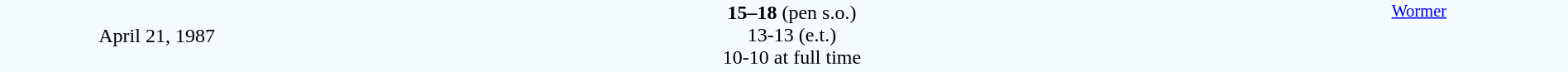<table style="width: 100%; background:#F5FAFF;" cellspacing="0">
<tr>
<td align=center rowspan=3 width=20%>April 21, 1987<br></td>
</tr>
<tr>
<td width=24% align=right></td>
<td align=center width=13%><strong>15–18</strong> (pen s.o.)<br>13-13 (e.t.)<br>10-10 at full time</td>
<td width=24%></td>
<td style=font-size:85% rowspan=3 valign=top align=center><a href='#'>Wormer</a></td>
</tr>
<tr style=font-size:85%>
<td align=right></td>
<td align=center></td>
<td></td>
</tr>
</table>
